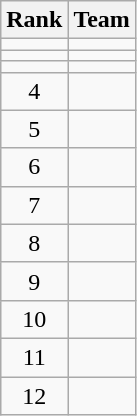<table class="wikitable">
<tr>
<th>Rank</th>
<th>Team</th>
</tr>
<tr>
<td align=center></td>
<td></td>
</tr>
<tr>
<td align=center></td>
<td></td>
</tr>
<tr>
<td align=center></td>
<td></td>
</tr>
<tr>
<td align=center>4</td>
<td></td>
</tr>
<tr>
<td align=center>5</td>
<td></td>
</tr>
<tr>
<td align=center>6</td>
<td></td>
</tr>
<tr>
<td align=center>7</td>
<td></td>
</tr>
<tr>
<td align=center>8</td>
<td></td>
</tr>
<tr>
<td align=center>9</td>
<td></td>
</tr>
<tr>
<td align=center>10</td>
<td></td>
</tr>
<tr>
<td align=center>11</td>
<td></td>
</tr>
<tr>
<td align=center>12</td>
<td></td>
</tr>
</table>
